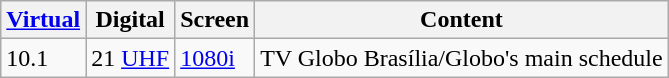<table class = "wikitable">
<tr>
<th><a href='#'>Virtual</a></th>
<th>Digital</th>
<th>Screen</th>
<th>Content</th>
</tr>
<tr>
<td>10.1</td>
<td>21 <a href='#'>UHF</a></td>
<td><a href='#'>1080i</a></td>
<td>TV Globo Brasília/Globo's main schedule</td>
</tr>
</table>
